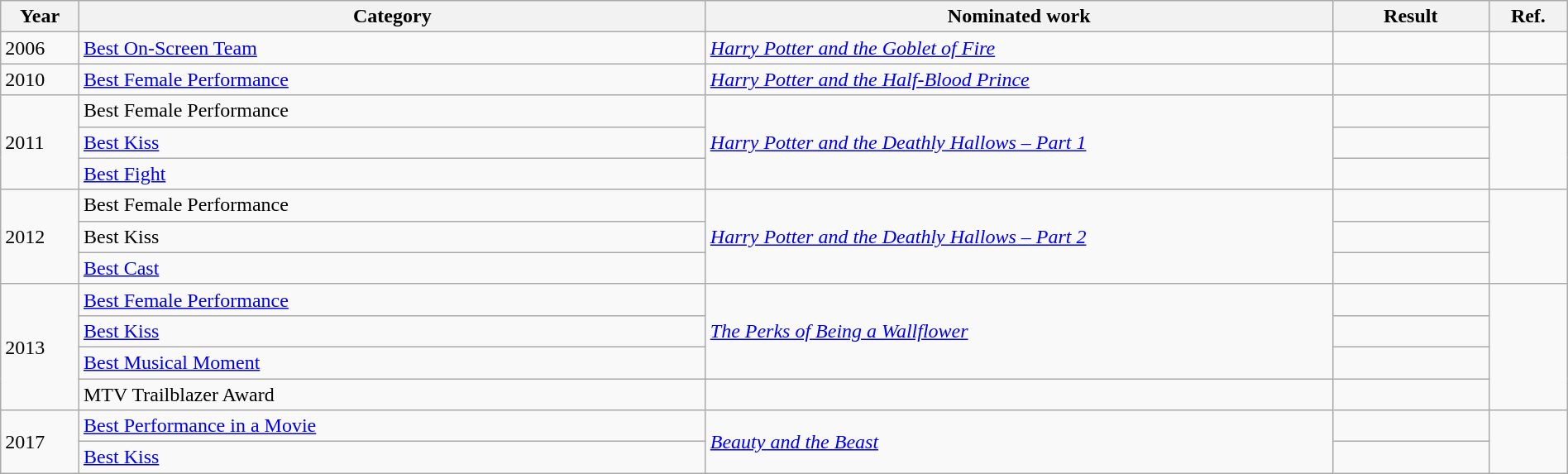<table class="wikitable sortable" width="100%">
<tr>
<th width="5%">Year</th>
<th width="40%">Category</th>
<th width="40%">Nominated work</th>
<th width="10%">Result</th>
<th width="15%">Ref.</th>
</tr>
<tr>
<td>2006</td>
<td><a href='#'>Best On-Screen Team</a></td>
<td><em><a href='#'>Harry Potter and the Goblet of Fire</a></em></td>
<td></td>
<td></td>
</tr>
<tr>
<td>2010</td>
<td><a href='#'>Best Female Performance</a></td>
<td><em><a href='#'>Harry Potter and the Half-Blood Prince</a></em></td>
<td></td>
<td></td>
</tr>
<tr>
<td rowspan="3">2011</td>
<td>Best Female Performance</td>
<td rowspan="3"><em><a href='#'>Harry Potter and the Deathly Hallows – Part 1</a></em></td>
<td></td>
<td rowspan="3"></td>
</tr>
<tr>
<td><a href='#'>Best Kiss</a></td>
<td></td>
</tr>
<tr>
<td><a href='#'>Best Fight</a></td>
<td></td>
</tr>
<tr>
<td rowspan="3">2012</td>
<td>Best Female Performance</td>
<td rowspan="3"><em><a href='#'>Harry Potter and the Deathly Hallows – Part 2</a></em></td>
<td></td>
<td rowspan="3"></td>
</tr>
<tr>
<td>Best Kiss</td>
<td></td>
</tr>
<tr>
<td><a href='#'>Best Cast</a></td>
<td></td>
</tr>
<tr>
<td rowspan="4">2013</td>
<td><a href='#'>Best Female Performance</a></td>
<td rowspan="3"><em><a href='#'>The Perks of Being a Wallflower</a></em></td>
<td></td>
<td rowspan="4"></td>
</tr>
<tr>
<td><a href='#'>Best Kiss</a></td>
<td></td>
</tr>
<tr>
<td><a href='#'>Best Musical Moment</a></td>
<td></td>
</tr>
<tr>
<td>MTV Trailblazer Award</td>
<td></td>
<td></td>
</tr>
<tr>
<td rowspan="2">2017</td>
<td><a href='#'>Best Performance in a Movie</a></td>
<td rowspan="2"><em><a href='#'>Beauty and the Beast</a></em></td>
<td></td>
<td rowspan="2"></td>
</tr>
<tr>
<td><a href='#'>Best Kiss</a></td>
<td></td>
</tr>
</table>
